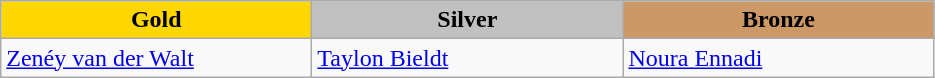<table class="wikitable" style="text-align:left">
<tr align="center">
<td width=200 bgcolor=gold><strong>Gold</strong></td>
<td width=200 bgcolor=silver><strong>Silver</strong></td>
<td width=200 bgcolor=CC9966><strong>Bronze</strong></td>
</tr>
<tr>
<td><a href='#'>Zenéy van der Walt</a><br><em></em></td>
<td><a href='#'>Taylon Bieldt</a><br><em></em></td>
<td><a href='#'>Noura Ennadi</a><br><em></em></td>
</tr>
</table>
